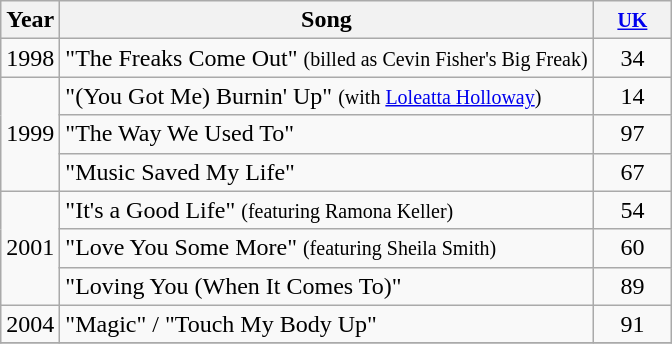<table class="wikitable">
<tr>
<th>Year</th>
<th>Song</th>
<th style="width:45px;"><small><a href='#'>UK</a></small><br></th>
</tr>
<tr>
<td>1998</td>
<td>"The Freaks Come Out" <small>(billed as Cevin Fisher's Big Freak)</small></td>
<td align=center>34</td>
</tr>
<tr>
<td rowspan="3">1999</td>
<td>"(You Got Me) Burnin' Up" <small>(with <a href='#'>Loleatta Holloway</a>)</small></td>
<td align=center>14</td>
</tr>
<tr>
<td>"The Way We Used To"</td>
<td align=center>97</td>
</tr>
<tr>
<td>"Music Saved My Life"</td>
<td align=center>67</td>
</tr>
<tr>
<td rowspan="3">2001</td>
<td>"It's a Good Life" <small>(featuring Ramona Keller)</small></td>
<td align=center>54</td>
</tr>
<tr>
<td>"Love You Some More" <small>(featuring Sheila Smith)</small></td>
<td align=center>60</td>
</tr>
<tr>
<td>"Loving You (When It Comes To)"</td>
<td align=center>89</td>
</tr>
<tr>
<td>2004</td>
<td>"Magic" / "Touch My Body Up"</td>
<td align=center>91</td>
</tr>
<tr>
</tr>
</table>
